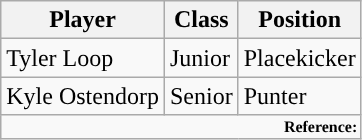<table class="wikitable">
<tr>
<th style="text-align:center; ">Player</th>
<th style="text-align:center; ">Class</th>
<th style="text-align:center; ">Position</th>
</tr>
<tr>
<td>Tyler Loop</td>
<td>Junior</td>
<td>Placekicker</td>
</tr>
<tr>
<td>Kyle Ostendorp</td>
<td>Senior</td>
<td>Punter</td>
</tr>
<tr>
<td colspan="4"  style="font-size:8pt; text-align:right;"><strong>Reference:</strong></td>
</tr>
</table>
